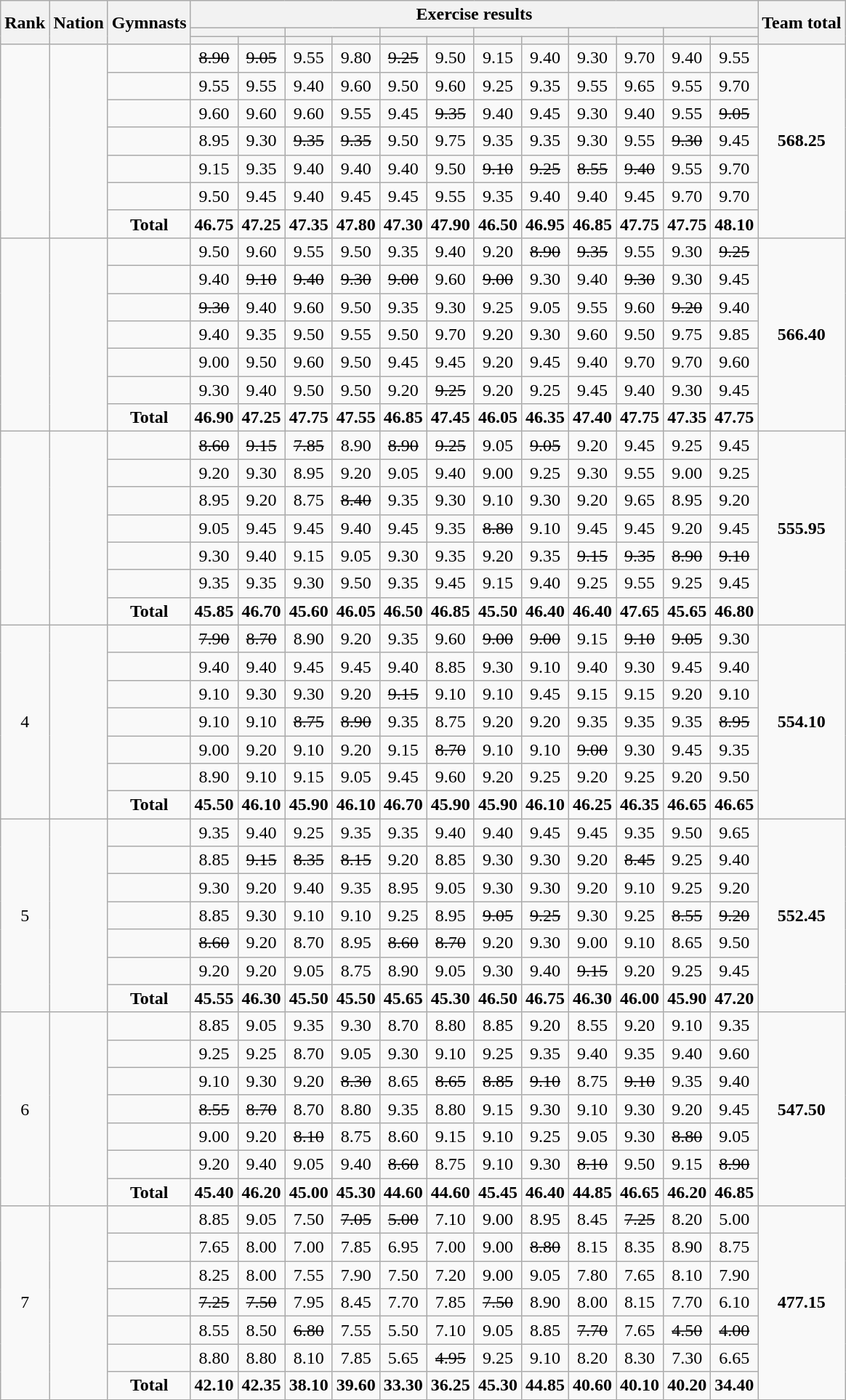<table class="wikitable sortable" style="text-align:center">
<tr>
<th rowspan=3>Rank</th>
<th rowspan=3>Nation</th>
<th rowspan=3>Gymnasts</th>
<th colspan=12>Exercise results</th>
<th rowspan=3>Team total</th>
</tr>
<tr>
<th colspan=2></th>
<th colspan=2></th>
<th colspan=2></th>
<th colspan=2></th>
<th colspan=2></th>
<th colspan=2></th>
</tr>
<tr>
<th></th>
<th></th>
<th></th>
<th></th>
<th></th>
<th></th>
<th></th>
<th></th>
<th></th>
<th></th>
<th></th>
<th></th>
</tr>
<tr>
<td rowspan=7></td>
<td rowspan=7 align=left></td>
<td align=left></td>
<td><s>8.90</s></td>
<td><s>9.05</s></td>
<td>9.55</td>
<td>9.80</td>
<td><s>9.25</s></td>
<td>9.50</td>
<td>9.15</td>
<td>9.40</td>
<td>9.30</td>
<td>9.70</td>
<td>9.40</td>
<td>9.55</td>
<td rowspan=7><strong>568.25</strong></td>
</tr>
<tr>
<td align=left></td>
<td>9.55</td>
<td>9.55</td>
<td>9.40</td>
<td>9.60</td>
<td>9.50</td>
<td>9.60</td>
<td>9.25</td>
<td>9.35</td>
<td>9.55</td>
<td>9.65</td>
<td>9.55</td>
<td>9.70</td>
</tr>
<tr>
<td align=left></td>
<td>9.60</td>
<td>9.60</td>
<td>9.60</td>
<td>9.55</td>
<td>9.45</td>
<td><s>9.35</s></td>
<td>9.40</td>
<td>9.45</td>
<td>9.30</td>
<td>9.40</td>
<td>9.55</td>
<td><s>9.05</s></td>
</tr>
<tr>
<td align=left></td>
<td>8.95</td>
<td>9.30</td>
<td><s>9.35</s></td>
<td><s>9.35</s></td>
<td>9.50</td>
<td>9.75</td>
<td>9.35</td>
<td>9.35</td>
<td>9.30</td>
<td>9.55</td>
<td><s>9.30</s></td>
<td>9.45</td>
</tr>
<tr>
<td align=left></td>
<td>9.15</td>
<td>9.35</td>
<td>9.40</td>
<td>9.40</td>
<td>9.40</td>
<td>9.50</td>
<td><s>9.10</s></td>
<td><s>9.25</s></td>
<td><s>8.55</s></td>
<td><s>9.40</s></td>
<td>9.55</td>
<td>9.70</td>
</tr>
<tr>
<td align=left></td>
<td>9.50</td>
<td>9.45</td>
<td>9.40</td>
<td>9.45</td>
<td>9.45</td>
<td>9.55</td>
<td>9.35</td>
<td>9.40</td>
<td>9.40</td>
<td>9.45</td>
<td>9.70</td>
<td>9.70</td>
</tr>
<tr>
<td><strong>Total</strong></td>
<td><strong>46.75</strong></td>
<td><strong>47.25</strong></td>
<td><strong>47.35</strong></td>
<td><strong>47.80</strong></td>
<td><strong>47.30</strong></td>
<td><strong>47.90</strong></td>
<td><strong>46.50</strong></td>
<td><strong>46.95</strong></td>
<td><strong>46.85</strong></td>
<td><strong>47.75</strong></td>
<td><strong>47.75</strong></td>
<td><strong>48.10</strong></td>
</tr>
<tr>
<td rowspan=7></td>
<td rowspan=7 align=left></td>
<td align=left></td>
<td>9.50</td>
<td>9.60</td>
<td>9.55</td>
<td>9.50</td>
<td>9.35</td>
<td>9.40</td>
<td>9.20</td>
<td><s>8.90</s></td>
<td><s>9.35</s></td>
<td>9.55</td>
<td>9.30</td>
<td><s>9.25</s></td>
<td rowspan=7><strong>566.40</strong></td>
</tr>
<tr>
<td align=left></td>
<td>9.40</td>
<td><s>9.10</s></td>
<td><s>9.40</s></td>
<td><s>9.30</s></td>
<td><s>9.00</s></td>
<td>9.60</td>
<td><s>9.00</s></td>
<td>9.30</td>
<td>9.40</td>
<td><s>9.30</s></td>
<td>9.30</td>
<td>9.45</td>
</tr>
<tr>
<td align=left></td>
<td><s>9.30</s></td>
<td>9.40</td>
<td>9.60</td>
<td>9.50</td>
<td>9.35</td>
<td>9.30</td>
<td>9.25</td>
<td>9.05</td>
<td>9.55</td>
<td>9.60</td>
<td><s>9.20</s></td>
<td>9.40</td>
</tr>
<tr>
<td align=left></td>
<td>9.40</td>
<td>9.35</td>
<td>9.50</td>
<td>9.55</td>
<td>9.50</td>
<td>9.70</td>
<td>9.20</td>
<td>9.30</td>
<td>9.60</td>
<td>9.50</td>
<td>9.75</td>
<td>9.85</td>
</tr>
<tr>
<td align=left></td>
<td>9.00</td>
<td>9.50</td>
<td>9.60</td>
<td>9.50</td>
<td>9.45</td>
<td>9.45</td>
<td>9.20</td>
<td>9.45</td>
<td>9.40</td>
<td>9.70</td>
<td>9.70</td>
<td>9.60</td>
</tr>
<tr>
<td align=left></td>
<td>9.30</td>
<td>9.40</td>
<td>9.50</td>
<td>9.50</td>
<td>9.20</td>
<td><s>9.25</s></td>
<td>9.20</td>
<td>9.25</td>
<td>9.45</td>
<td>9.40</td>
<td>9.30</td>
<td>9.45</td>
</tr>
<tr>
<td><strong>Total</strong></td>
<td><strong>46.90</strong></td>
<td><strong>47.25</strong></td>
<td><strong>47.75</strong></td>
<td><strong>47.55</strong></td>
<td><strong>46.85</strong></td>
<td><strong>47.45</strong></td>
<td><strong>46.05</strong></td>
<td><strong>46.35</strong></td>
<td><strong>47.40</strong></td>
<td><strong>47.75</strong></td>
<td><strong>47.35</strong></td>
<td><strong>47.75</strong></td>
</tr>
<tr>
<td rowspan=7></td>
<td rowspan=7 align=left></td>
<td align=left></td>
<td><s>8.60</s></td>
<td><s>9.15</s></td>
<td><s>7.85</s></td>
<td>8.90</td>
<td><s>8.90</s></td>
<td><s>9.25</s></td>
<td>9.05</td>
<td><s>9.05</s></td>
<td>9.20</td>
<td>9.45</td>
<td>9.25</td>
<td>9.45</td>
<td rowspan=7><strong>555.95</strong></td>
</tr>
<tr>
<td align=left></td>
<td>9.20</td>
<td>9.30</td>
<td>8.95</td>
<td>9.20</td>
<td>9.05</td>
<td>9.40</td>
<td>9.00</td>
<td>9.25</td>
<td>9.30</td>
<td>9.55</td>
<td>9.00</td>
<td>9.25</td>
</tr>
<tr>
<td align=left></td>
<td>8.95</td>
<td>9.20</td>
<td>8.75</td>
<td><s>8.40</s></td>
<td>9.35</td>
<td>9.30</td>
<td>9.10</td>
<td>9.30</td>
<td>9.20</td>
<td>9.65</td>
<td>8.95</td>
<td>9.20</td>
</tr>
<tr>
<td align=left></td>
<td>9.05</td>
<td>9.45</td>
<td>9.45</td>
<td>9.40</td>
<td>9.45</td>
<td>9.35</td>
<td><s>8.80</s></td>
<td>9.10</td>
<td>9.45</td>
<td>9.45</td>
<td>9.20</td>
<td>9.45</td>
</tr>
<tr>
<td align=left></td>
<td>9.30</td>
<td>9.40</td>
<td>9.15</td>
<td>9.05</td>
<td>9.30</td>
<td>9.35</td>
<td>9.20</td>
<td>9.35</td>
<td><s>9.15</s></td>
<td><s>9.35</s></td>
<td><s>8.90</s></td>
<td><s>9.10</s></td>
</tr>
<tr>
<td align=left></td>
<td>9.35</td>
<td>9.35</td>
<td>9.30</td>
<td>9.50</td>
<td>9.35</td>
<td>9.45</td>
<td>9.15</td>
<td>9.40</td>
<td>9.25</td>
<td>9.55</td>
<td>9.25</td>
<td>9.45</td>
</tr>
<tr>
<td><strong>Total</strong></td>
<td><strong>45.85</strong></td>
<td><strong>46.70</strong></td>
<td><strong>45.60</strong></td>
<td><strong>46.05</strong></td>
<td><strong>46.50</strong></td>
<td><strong>46.85</strong></td>
<td><strong>45.50</strong></td>
<td><strong>46.40</strong></td>
<td><strong>46.40</strong></td>
<td><strong>47.65</strong></td>
<td><strong>45.65</strong></td>
<td><strong>46.80</strong></td>
</tr>
<tr>
<td rowspan=7>4</td>
<td rowspan=7 align=left></td>
<td align=left></td>
<td><s>7.90</s></td>
<td><s>8.70</s></td>
<td>8.90</td>
<td>9.20</td>
<td>9.35</td>
<td>9.60</td>
<td><s>9.00</s></td>
<td><s>9.00</s></td>
<td>9.15</td>
<td><s>9.10</s></td>
<td><s>9.05</s></td>
<td>9.30</td>
<td rowspan=7><strong>554.10</strong></td>
</tr>
<tr>
<td align=left></td>
<td>9.40</td>
<td>9.40</td>
<td>9.45</td>
<td>9.45</td>
<td>9.40</td>
<td>8.85</td>
<td>9.30</td>
<td>9.10</td>
<td>9.40</td>
<td>9.30</td>
<td>9.45</td>
<td>9.40</td>
</tr>
<tr>
<td align=left></td>
<td>9.10</td>
<td>9.30</td>
<td>9.30</td>
<td>9.20</td>
<td><s>9.15</s></td>
<td>9.10</td>
<td>9.10</td>
<td>9.45</td>
<td>9.15</td>
<td>9.15</td>
<td>9.20</td>
<td>9.10</td>
</tr>
<tr>
<td align=left></td>
<td>9.10</td>
<td>9.10</td>
<td><s>8.75</s></td>
<td><s>8.90</s></td>
<td>9.35</td>
<td>8.75</td>
<td>9.20</td>
<td>9.20</td>
<td>9.35</td>
<td>9.35</td>
<td>9.35</td>
<td><s>8.95</s></td>
</tr>
<tr>
<td align=left></td>
<td>9.00</td>
<td>9.20</td>
<td>9.10</td>
<td>9.20</td>
<td>9.15</td>
<td><s>8.70</s></td>
<td>9.10</td>
<td>9.10</td>
<td><s>9.00</s></td>
<td>9.30</td>
<td>9.45</td>
<td>9.35</td>
</tr>
<tr>
<td align=left></td>
<td>8.90</td>
<td>9.10</td>
<td>9.15</td>
<td>9.05</td>
<td>9.45</td>
<td>9.60</td>
<td>9.20</td>
<td>9.25</td>
<td>9.20</td>
<td>9.25</td>
<td>9.20</td>
<td>9.50</td>
</tr>
<tr>
<td><strong>Total</strong></td>
<td><strong>45.50</strong></td>
<td><strong>46.10</strong></td>
<td><strong>45.90</strong></td>
<td><strong>46.10</strong></td>
<td><strong>46.70</strong></td>
<td><strong>45.90</strong></td>
<td><strong>45.90</strong></td>
<td><strong>46.10</strong></td>
<td><strong>46.25</strong></td>
<td><strong>46.35</strong></td>
<td><strong>46.65</strong></td>
<td><strong>46.65</strong></td>
</tr>
<tr>
<td rowspan=7>5</td>
<td rowspan=7 align=left></td>
<td align=left></td>
<td>9.35</td>
<td>9.40</td>
<td>9.25</td>
<td>9.35</td>
<td>9.35</td>
<td>9.40</td>
<td>9.40</td>
<td>9.45</td>
<td>9.45</td>
<td>9.35</td>
<td>9.50</td>
<td>9.65</td>
<td rowspan=7><strong>552.45</strong></td>
</tr>
<tr>
<td align=left></td>
<td>8.85</td>
<td><s>9.15</s></td>
<td><s>8.35</s></td>
<td><s>8.15</s></td>
<td>9.20</td>
<td>8.85</td>
<td>9.30</td>
<td>9.30</td>
<td>9.20</td>
<td><s>8.45</s></td>
<td>9.25</td>
<td>9.40</td>
</tr>
<tr>
<td align=left></td>
<td>9.30</td>
<td>9.20</td>
<td>9.40</td>
<td>9.35</td>
<td>8.95</td>
<td>9.05</td>
<td>9.30</td>
<td>9.30</td>
<td>9.20</td>
<td>9.10</td>
<td>9.25</td>
<td>9.20</td>
</tr>
<tr>
<td align=left></td>
<td>8.85</td>
<td>9.30</td>
<td>9.10</td>
<td>9.10</td>
<td>9.25</td>
<td>8.95</td>
<td><s>9.05</s></td>
<td><s>9.25</s></td>
<td>9.30</td>
<td>9.25</td>
<td><s>8.55</s></td>
<td><s>9.20</s></td>
</tr>
<tr>
<td align=left></td>
<td><s>8.60</s></td>
<td>9.20</td>
<td>8.70</td>
<td>8.95</td>
<td><s>8.60</s></td>
<td><s>8.70</s></td>
<td>9.20</td>
<td>9.30</td>
<td>9.00</td>
<td>9.10</td>
<td>8.65</td>
<td>9.50</td>
</tr>
<tr>
<td align=left></td>
<td>9.20</td>
<td>9.20</td>
<td>9.05</td>
<td>8.75</td>
<td>8.90</td>
<td>9.05</td>
<td>9.30</td>
<td>9.40</td>
<td><s>9.15</s></td>
<td>9.20</td>
<td>9.25</td>
<td>9.45</td>
</tr>
<tr>
<td><strong>Total</strong></td>
<td><strong>45.55</strong></td>
<td><strong>46.30</strong></td>
<td><strong>45.50</strong></td>
<td><strong>45.50</strong></td>
<td><strong>45.65</strong></td>
<td><strong>45.30</strong></td>
<td><strong>46.50</strong></td>
<td><strong>46.75</strong></td>
<td><strong>46.30</strong></td>
<td><strong>46.00</strong></td>
<td><strong>45.90</strong></td>
<td><strong>47.20</strong></td>
</tr>
<tr>
<td rowspan=7>6</td>
<td rowspan=7 align=left></td>
<td align=left></td>
<td>8.85</td>
<td>9.05</td>
<td>9.35</td>
<td>9.30</td>
<td>8.70</td>
<td>8.80</td>
<td>8.85</td>
<td>9.20</td>
<td>8.55</td>
<td>9.20</td>
<td>9.10</td>
<td>9.35</td>
<td rowspan=7><strong>547.50</strong></td>
</tr>
<tr>
<td align=left></td>
<td>9.25</td>
<td>9.25</td>
<td>8.70</td>
<td>9.05</td>
<td>9.30</td>
<td>9.10</td>
<td>9.25</td>
<td>9.35</td>
<td>9.40</td>
<td>9.35</td>
<td>9.40</td>
<td>9.60</td>
</tr>
<tr>
<td align=left></td>
<td>9.10</td>
<td>9.30</td>
<td>9.20</td>
<td><s>8.30</s></td>
<td>8.65</td>
<td><s>8.65</s></td>
<td><s>8.85</s></td>
<td><s>9.10</s></td>
<td>8.75</td>
<td><s>9.10</s></td>
<td>9.35</td>
<td>9.40</td>
</tr>
<tr>
<td align=left></td>
<td><s>8.55</s></td>
<td><s>8.70</s></td>
<td>8.70</td>
<td>8.80</td>
<td>9.35</td>
<td>8.80</td>
<td>9.15</td>
<td>9.30</td>
<td>9.10</td>
<td>9.30</td>
<td>9.20</td>
<td>9.45</td>
</tr>
<tr>
<td align=left></td>
<td>9.00</td>
<td>9.20</td>
<td><s>8.10</s></td>
<td>8.75</td>
<td>8.60</td>
<td>9.15</td>
<td>9.10</td>
<td>9.25</td>
<td>9.05</td>
<td>9.30</td>
<td><s>8.80</s></td>
<td>9.05</td>
</tr>
<tr>
<td align=left></td>
<td>9.20</td>
<td>9.40</td>
<td>9.05</td>
<td>9.40</td>
<td><s>8.60</s></td>
<td>8.75</td>
<td>9.10</td>
<td>9.30</td>
<td><s>8.10</s></td>
<td>9.50</td>
<td>9.15</td>
<td><s>8.90</s></td>
</tr>
<tr>
<td><strong>Total</strong></td>
<td><strong>45.40</strong></td>
<td><strong>46.20</strong></td>
<td><strong>45.00</strong></td>
<td><strong>45.30</strong></td>
<td><strong>44.60</strong></td>
<td><strong>44.60</strong></td>
<td><strong>45.45</strong></td>
<td><strong>46.40</strong></td>
<td><strong>44.85</strong></td>
<td><strong>46.65</strong></td>
<td><strong>46.20</strong></td>
<td><strong>46.85</strong></td>
</tr>
<tr>
<td rowspan=7>7</td>
<td rowspan=7 align=left></td>
<td align=left></td>
<td>8.85</td>
<td>9.05</td>
<td>7.50</td>
<td><s>7.05</s></td>
<td><s>5.00</s></td>
<td>7.10</td>
<td>9.00</td>
<td>8.95</td>
<td>8.45</td>
<td><s>7.25</s></td>
<td>8.20</td>
<td>5.00</td>
<td rowspan=7><strong>477.15</strong></td>
</tr>
<tr>
<td align=left></td>
<td>7.65</td>
<td>8.00</td>
<td>7.00</td>
<td>7.85</td>
<td>6.95</td>
<td>7.00</td>
<td>9.00</td>
<td><s>8.80</s></td>
<td>8.15</td>
<td>8.35</td>
<td>8.90</td>
<td>8.75</td>
</tr>
<tr>
<td align=left></td>
<td>8.25</td>
<td>8.00</td>
<td>7.55</td>
<td>7.90</td>
<td>7.50</td>
<td>7.20</td>
<td>9.00</td>
<td>9.05</td>
<td>7.80</td>
<td>7.65</td>
<td>8.10</td>
<td>7.90</td>
</tr>
<tr>
<td align=left></td>
<td><s>7.25</s></td>
<td><s>7.50</s></td>
<td>7.95</td>
<td>8.45</td>
<td>7.70</td>
<td>7.85</td>
<td><s>7.50</s></td>
<td>8.90</td>
<td>8.00</td>
<td>8.15</td>
<td>7.70</td>
<td>6.10</td>
</tr>
<tr>
<td align=left></td>
<td>8.55</td>
<td>8.50</td>
<td><s>6.80</s></td>
<td>7.55</td>
<td>5.50</td>
<td>7.10</td>
<td>9.05</td>
<td>8.85</td>
<td><s>7.70</s></td>
<td>7.65</td>
<td><s>4.50</s></td>
<td><s>4.00</s></td>
</tr>
<tr>
<td align=left></td>
<td>8.80</td>
<td>8.80</td>
<td>8.10</td>
<td>7.85</td>
<td>5.65</td>
<td><s>4.95</s></td>
<td>9.25</td>
<td>9.10</td>
<td>8.20</td>
<td>8.30</td>
<td>7.30</td>
<td>6.65</td>
</tr>
<tr>
<td><strong>Total</strong></td>
<td><strong>42.10</strong></td>
<td><strong>42.35</strong></td>
<td><strong>38.10</strong></td>
<td><strong>39.60</strong></td>
<td><strong>33.30</strong></td>
<td><strong>36.25</strong></td>
<td><strong>45.30</strong></td>
<td><strong>44.85</strong></td>
<td><strong>40.60</strong></td>
<td><strong>40.10</strong></td>
<td><strong>40.20</strong></td>
<td><strong>34.40</strong></td>
</tr>
</table>
